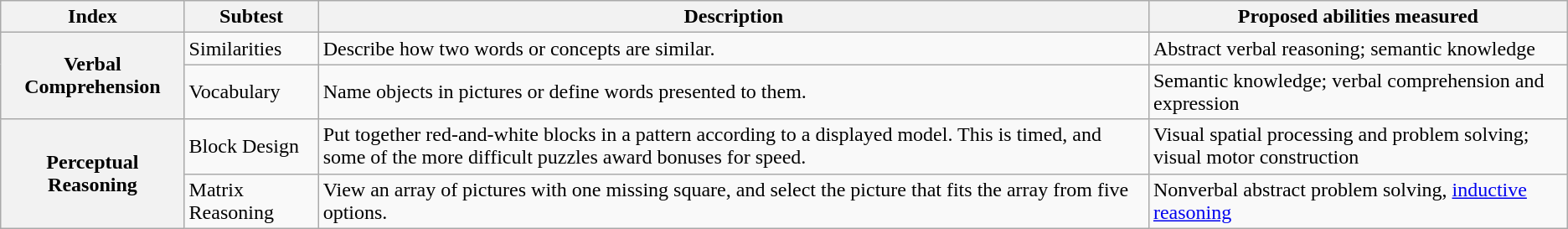<table class="wikitable">
<tr>
<th>Index</th>
<th>Subtest</th>
<th>Description</th>
<th>Proposed abilities measured</th>
</tr>
<tr>
<th rowspan="2">Verbal Comprehension</th>
<td>Similarities</td>
<td>Describe how two words or concepts are similar.</td>
<td>Abstract verbal reasoning; semantic knowledge</td>
</tr>
<tr>
<td>Vocabulary</td>
<td>Name objects in pictures or define words presented to them.</td>
<td>Semantic knowledge; verbal comprehension and expression</td>
</tr>
<tr>
<th rowspan="2">Perceptual Reasoning</th>
<td>Block Design</td>
<td>Put together red-and-white blocks in a pattern according to a displayed model. This is timed, and some of the more difficult puzzles award bonuses for speed.</td>
<td>Visual spatial processing and problem solving; visual motor construction</td>
</tr>
<tr>
<td>Matrix Reasoning</td>
<td>View an array of pictures with one missing square, and select the picture that fits the array from five options.</td>
<td>Nonverbal abstract problem solving, <a href='#'>inductive reasoning</a></td>
</tr>
</table>
